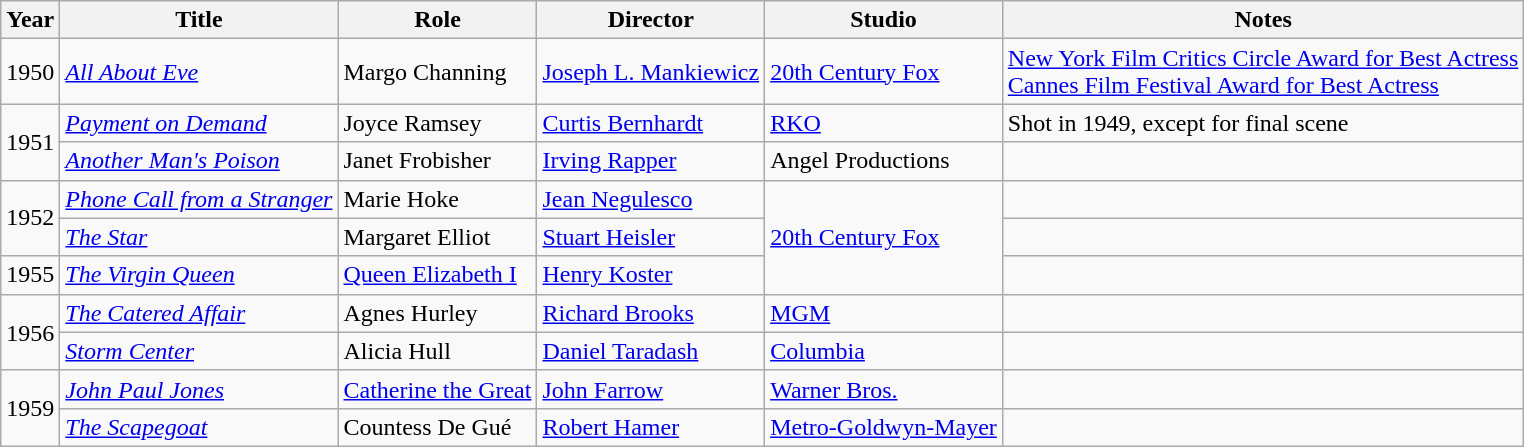<table class="wikitable sortable">
<tr>
<th>Year</th>
<th>Title</th>
<th>Role</th>
<th>Director</th>
<th>Studio</th>
<th class="unsortable">Notes</th>
</tr>
<tr>
<td>1950</td>
<td><em><a href='#'>All About Eve</a></em></td>
<td>Margo Channing</td>
<td><a href='#'>Joseph L. Mankiewicz</a></td>
<td><a href='#'>20th Century Fox</a></td>
<td><a href='#'>New York Film Critics Circle Award for Best Actress</a> <br> <a href='#'>Cannes Film Festival Award for Best Actress</a></td>
</tr>
<tr>
<td rowspan="2">1951</td>
<td><em><a href='#'>Payment on Demand</a></em></td>
<td>Joyce Ramsey</td>
<td><a href='#'>Curtis Bernhardt</a></td>
<td><a href='#'>RKO</a></td>
<td>Shot in 1949, except for final scene</td>
</tr>
<tr>
<td><em><a href='#'>Another Man's Poison</a></em></td>
<td>Janet Frobisher</td>
<td><a href='#'>Irving Rapper</a></td>
<td>Angel Productions</td>
<td></td>
</tr>
<tr>
<td rowspan="2">1952</td>
<td><em><a href='#'>Phone Call from a Stranger</a></em></td>
<td>Marie Hoke</td>
<td><a href='#'>Jean Negulesco</a></td>
<td rowspan="3"><a href='#'>20th Century Fox</a></td>
<td></td>
</tr>
<tr>
<td data-sort-value="Star, The"><em><a href='#'>The Star</a></em></td>
<td>Margaret Elliot</td>
<td><a href='#'>Stuart Heisler</a></td>
<td></td>
</tr>
<tr>
<td>1955</td>
<td data-sort-value="Virgin Queen, The"><em><a href='#'>The Virgin Queen</a></em></td>
<td><a href='#'>Queen Elizabeth I</a></td>
<td><a href='#'>Henry Koster</a></td>
<td></td>
</tr>
<tr>
<td rowspan="2">1956</td>
<td data-sort-value="Catered Affair, The"><em><a href='#'>The Catered Affair</a></em></td>
<td>Agnes Hurley</td>
<td><a href='#'>Richard Brooks</a></td>
<td><a href='#'>MGM</a></td>
<td></td>
</tr>
<tr>
<td><em><a href='#'>Storm Center</a></em></td>
<td>Alicia Hull</td>
<td><a href='#'>Daniel Taradash</a></td>
<td><a href='#'>Columbia</a></td>
<td></td>
</tr>
<tr>
<td rowspan="2">1959</td>
<td><em><a href='#'>John Paul Jones</a></em></td>
<td><a href='#'>Catherine the Great</a></td>
<td><a href='#'>John Farrow</a></td>
<td><a href='#'>Warner Bros.</a></td>
<td></td>
</tr>
<tr>
<td data-sort-value="Scapegoat, The"><em><a href='#'>The Scapegoat</a></em></td>
<td>Countess De Gué</td>
<td><a href='#'>Robert Hamer</a></td>
<td><a href='#'>Metro-Goldwyn-Mayer</a></td>
<td></td>
</tr>
</table>
